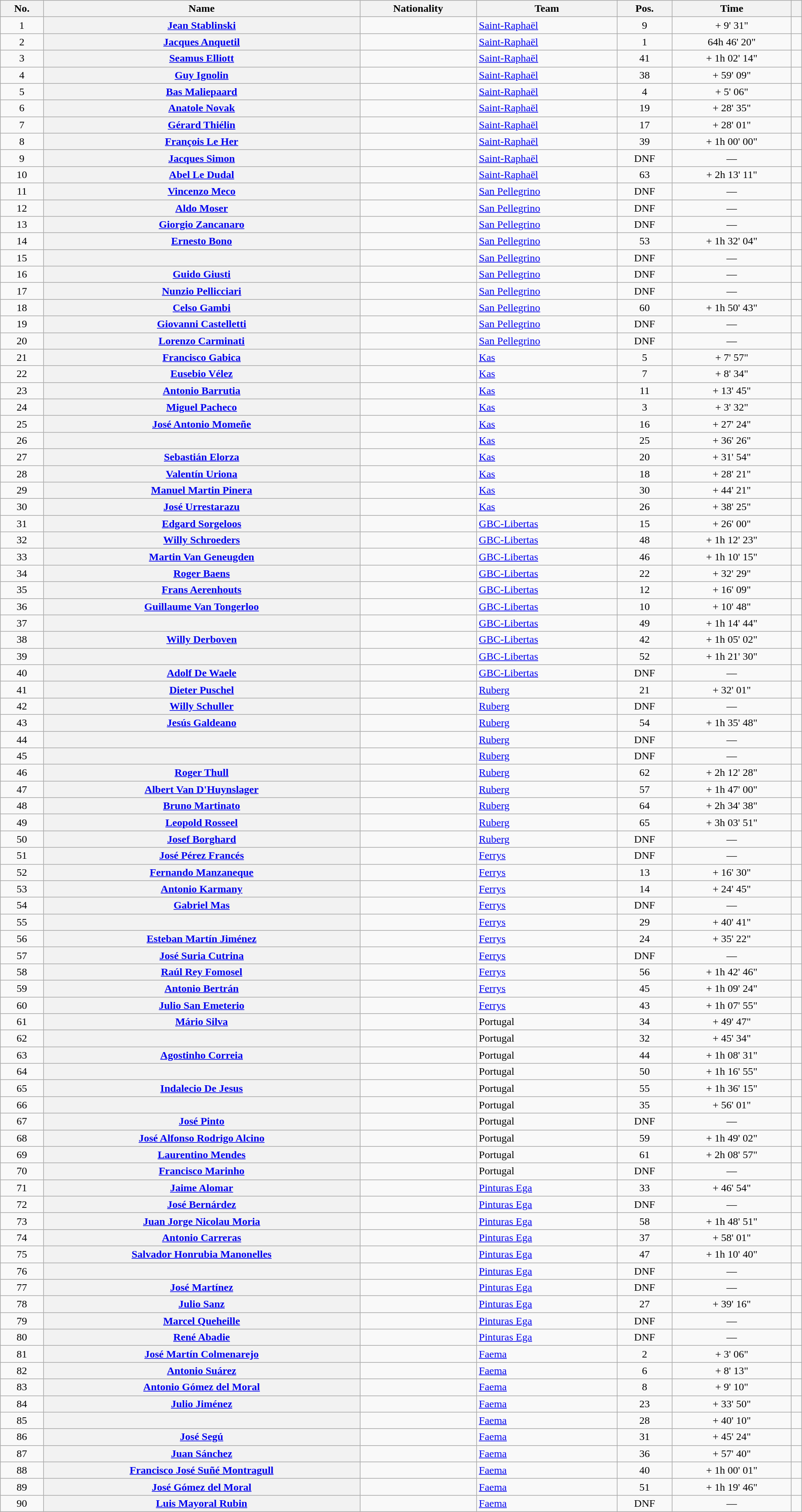<table class="wikitable plainrowheaders sortable" style="width:97%">
<tr>
<th scope="col">No.</th>
<th scope="col">Name</th>
<th scope="col">Nationality</th>
<th scope="col">Team</th>
<th scope="col" data-sort-type="number">Pos.</th>
<th scope="col" data-sort-type="number">Time</th>
<th scope="col" class="unsortable"></th>
</tr>
<tr>
<td style="text-align:center;">1</td>
<th scope="row"><a href='#'>Jean Stablinski</a></th>
<td></td>
<td><a href='#'>Saint-Raphaël</a></td>
<td style="text-align:center;">9</td>
<td style="text-align:center;" data-sort-value="9">+ 9' 31"</td>
<td style="text-align:center;"></td>
</tr>
<tr>
<td style="text-align:center;">2</td>
<th scope="row"><a href='#'>Jacques Anquetil</a></th>
<td></td>
<td><a href='#'>Saint-Raphaël</a></td>
<td style="text-align:center;">1</td>
<td style="text-align:center;" data-sort-value="1">64h 46' 20"</td>
<td style="text-align:center;"></td>
</tr>
<tr>
<td style="text-align:center;">3</td>
<th scope="row"><a href='#'>Seamus Elliott</a></th>
<td></td>
<td><a href='#'>Saint-Raphaël</a></td>
<td style="text-align:center;">41</td>
<td style="text-align:center;" data-sort-value="41">+ 1h 02' 14"</td>
<td style="text-align:center;"></td>
</tr>
<tr>
<td style="text-align:center;">4</td>
<th scope="row"><a href='#'>Guy Ignolin</a></th>
<td></td>
<td><a href='#'>Saint-Raphaël</a></td>
<td style="text-align:center;">38</td>
<td style="text-align:center;" data-sort-value="38">+ 59' 09"</td>
<td style="text-align:center;"></td>
</tr>
<tr>
<td style="text-align:center;">5</td>
<th scope="row"><a href='#'>Bas Maliepaard</a></th>
<td></td>
<td><a href='#'>Saint-Raphaël</a></td>
<td style="text-align:center;">4</td>
<td style="text-align:center;" data-sort-value="4">+ 5' 06"</td>
<td style="text-align:center;"></td>
</tr>
<tr>
<td style="text-align:center;">6</td>
<th scope="row"><a href='#'>Anatole Novak</a></th>
<td></td>
<td><a href='#'>Saint-Raphaël</a></td>
<td style="text-align:center;">19</td>
<td style="text-align:center;" data-sort-value="19">+ 28' 35"</td>
<td style="text-align:center;"></td>
</tr>
<tr>
<td style="text-align:center;">7</td>
<th scope="row"><a href='#'>Gérard Thiélin</a></th>
<td></td>
<td><a href='#'>Saint-Raphaël</a></td>
<td style="text-align:center;">17</td>
<td style="text-align:center;" data-sort-value="17">+ 28' 01"</td>
<td style="text-align:center;"></td>
</tr>
<tr>
<td style="text-align:center;">8</td>
<th scope="row"><a href='#'>François Le Her</a></th>
<td></td>
<td><a href='#'>Saint-Raphaël</a></td>
<td style="text-align:center;">39</td>
<td style="text-align:center;" data-sort-value="39">+ 1h 00' 00"</td>
<td style="text-align:center;"></td>
</tr>
<tr>
<td style="text-align:center;">9</td>
<th scope="row"><a href='#'>Jacques Simon</a></th>
<td></td>
<td><a href='#'>Saint-Raphaël</a></td>
<td style="text-align:center;" data-sort-value="66">DNF</td>
<td style="text-align:center;" data-sort-value="66">—</td>
<td style="text-align:center;"></td>
</tr>
<tr>
<td style="text-align:center;">10</td>
<th scope="row"><a href='#'>Abel Le Dudal</a></th>
<td></td>
<td><a href='#'>Saint-Raphaël</a></td>
<td style="text-align:center;">63</td>
<td style="text-align:center;" data-sort-value="63">+ 2h 13' 11"</td>
<td style="text-align:center;"></td>
</tr>
<tr>
<td style="text-align:center;">11</td>
<th scope="row"><a href='#'>Vincenzo Meco</a></th>
<td></td>
<td><a href='#'>San Pellegrino</a></td>
<td style="text-align:center;" data-sort-value="66">DNF</td>
<td style="text-align:center;" data-sort-value="66">—</td>
<td style="text-align:center;"></td>
</tr>
<tr>
<td style="text-align:center;">12</td>
<th scope="row"><a href='#'>Aldo Moser</a></th>
<td></td>
<td><a href='#'>San Pellegrino</a></td>
<td style="text-align:center;" data-sort-value="66">DNF</td>
<td style="text-align:center;" data-sort-value="66">—</td>
<td style="text-align:center;"></td>
</tr>
<tr>
<td style="text-align:center;">13</td>
<th scope="row"><a href='#'>Giorgio Zancanaro</a></th>
<td></td>
<td><a href='#'>San Pellegrino</a></td>
<td style="text-align:center;" data-sort-value="66">DNF</td>
<td style="text-align:center;" data-sort-value="66">—</td>
<td style="text-align:center;"></td>
</tr>
<tr>
<td style="text-align:center;">14</td>
<th scope="row"><a href='#'>Ernesto Bono</a></th>
<td></td>
<td><a href='#'>San Pellegrino</a></td>
<td style="text-align:center;">53</td>
<td style="text-align:center;" data-sort-value="53">+ 1h 32' 04"</td>
<td style="text-align:center;"></td>
</tr>
<tr>
<td style="text-align:center;">15</td>
<th scope="row"></th>
<td></td>
<td><a href='#'>San Pellegrino</a></td>
<td style="text-align:center;" data-sort-value="66">DNF</td>
<td style="text-align:center;" data-sort-value="66">—</td>
<td style="text-align:center;"></td>
</tr>
<tr>
<td style="text-align:center;">16</td>
<th scope="row"><a href='#'>Guido Giusti</a></th>
<td></td>
<td><a href='#'>San Pellegrino</a></td>
<td style="text-align:center;" data-sort-value="66">DNF</td>
<td style="text-align:center;" data-sort-value="66">—</td>
<td style="text-align:center;"></td>
</tr>
<tr>
<td style="text-align:center;">17</td>
<th scope="row"><a href='#'>Nunzio Pellicciari</a></th>
<td></td>
<td><a href='#'>San Pellegrino</a></td>
<td style="text-align:center;" data-sort-value="66">DNF</td>
<td style="text-align:center;" data-sort-value="66">—</td>
<td style="text-align:center;"></td>
</tr>
<tr>
<td style="text-align:center;">18</td>
<th scope="row"><a href='#'>Celso Gambi</a></th>
<td></td>
<td><a href='#'>San Pellegrino</a></td>
<td style="text-align:center;">60</td>
<td style="text-align:center;" data-sort-value="60">+ 1h 50' 43"</td>
<td style="text-align:center;"></td>
</tr>
<tr>
<td style="text-align:center;">19</td>
<th scope="row"><a href='#'>Giovanni Castelletti</a></th>
<td></td>
<td><a href='#'>San Pellegrino</a></td>
<td style="text-align:center;" data-sort-value="66">DNF</td>
<td style="text-align:center;" data-sort-value="66">—</td>
<td style="text-align:center;"></td>
</tr>
<tr>
<td style="text-align:center;">20</td>
<th scope="row"><a href='#'>Lorenzo Carminati</a></th>
<td></td>
<td><a href='#'>San Pellegrino</a></td>
<td style="text-align:center;" data-sort-value="66">DNF</td>
<td style="text-align:center;" data-sort-value="66">—</td>
<td style="text-align:center;"></td>
</tr>
<tr>
<td style="text-align:center;">21</td>
<th scope="row"><a href='#'>Francisco Gabica</a></th>
<td></td>
<td><a href='#'>Kas</a></td>
<td style="text-align:center;">5</td>
<td style="text-align:center;" data-sort-value="5">+ 7' 57"</td>
<td style="text-align:center;"></td>
</tr>
<tr>
<td style="text-align:center;">22</td>
<th scope="row"><a href='#'>Eusebio Vélez</a></th>
<td></td>
<td><a href='#'>Kas</a></td>
<td style="text-align:center;">7</td>
<td style="text-align:center;" data-sort-value="7">+ 8' 34"</td>
<td style="text-align:center;"></td>
</tr>
<tr>
<td style="text-align:center;">23</td>
<th scope="row"><a href='#'>Antonio Barrutia</a></th>
<td></td>
<td><a href='#'>Kas</a></td>
<td style="text-align:center;">11</td>
<td style="text-align:center;" data-sort-value="11">+ 13' 45"</td>
<td style="text-align:center;"></td>
</tr>
<tr>
<td style="text-align:center;">24</td>
<th scope="row"><a href='#'>Miguel Pacheco</a></th>
<td></td>
<td><a href='#'>Kas</a></td>
<td style="text-align:center;">3</td>
<td style="text-align:center;" data-sort-value="3">+ 3' 32"</td>
<td style="text-align:center;"></td>
</tr>
<tr>
<td style="text-align:center;">25</td>
<th scope="row"><a href='#'>José Antonio Momeñe</a></th>
<td></td>
<td><a href='#'>Kas</a></td>
<td style="text-align:center;">16</td>
<td style="text-align:center;" data-sort-value="16">+ 27' 24"</td>
<td style="text-align:center;"></td>
</tr>
<tr>
<td style="text-align:center;">26</td>
<th scope="row"></th>
<td></td>
<td><a href='#'>Kas</a></td>
<td style="text-align:center;">25</td>
<td style="text-align:center;" data-sort-value="25">+ 36' 26"</td>
<td style="text-align:center;"></td>
</tr>
<tr>
<td style="text-align:center;">27</td>
<th scope="row"><a href='#'>Sebastián Elorza</a></th>
<td></td>
<td><a href='#'>Kas</a></td>
<td style="text-align:center;">20</td>
<td style="text-align:center;" data-sort-value="20">+ 31' 54"</td>
<td style="text-align:center;"></td>
</tr>
<tr>
<td style="text-align:center;">28</td>
<th scope="row"><a href='#'>Valentín Uriona</a></th>
<td></td>
<td><a href='#'>Kas</a></td>
<td style="text-align:center;">18</td>
<td style="text-align:center;" data-sort-value="18">+ 28' 21"</td>
<td style="text-align:center;"></td>
</tr>
<tr>
<td style="text-align:center;">29</td>
<th scope="row"><a href='#'>Manuel Martin Pinera</a></th>
<td></td>
<td><a href='#'>Kas</a></td>
<td style="text-align:center;">30</td>
<td style="text-align:center;" data-sort-value="30">+ 44' 21"</td>
<td style="text-align:center;"></td>
</tr>
<tr>
<td style="text-align:center;">30</td>
<th scope="row"><a href='#'>José Urrestarazu</a></th>
<td></td>
<td><a href='#'>Kas</a></td>
<td style="text-align:center;">26</td>
<td style="text-align:center;" data-sort-value="26">+ 38' 25"</td>
<td style="text-align:center;"></td>
</tr>
<tr>
<td style="text-align:center;">31</td>
<th scope="row"><a href='#'>Edgard Sorgeloos</a></th>
<td></td>
<td><a href='#'>GBC-Libertas</a></td>
<td style="text-align:center;">15</td>
<td style="text-align:center;" data-sort-value="15">+ 26' 00"</td>
<td style="text-align:center;"></td>
</tr>
<tr>
<td style="text-align:center;">32</td>
<th scope="row"><a href='#'>Willy Schroeders</a></th>
<td></td>
<td><a href='#'>GBC-Libertas</a></td>
<td style="text-align:center;">48</td>
<td style="text-align:center;" data-sort-value="48">+ 1h 12' 23"</td>
<td style="text-align:center;"></td>
</tr>
<tr>
<td style="text-align:center;">33</td>
<th scope="row"><a href='#'>Martin Van Geneugden</a></th>
<td></td>
<td><a href='#'>GBC-Libertas</a></td>
<td style="text-align:center;">46</td>
<td style="text-align:center;" data-sort-value="46">+ 1h 10' 15"</td>
<td style="text-align:center;"></td>
</tr>
<tr>
<td style="text-align:center;">34</td>
<th scope="row"><a href='#'>Roger Baens</a></th>
<td></td>
<td><a href='#'>GBC-Libertas</a></td>
<td style="text-align:center;">22</td>
<td style="text-align:center;" data-sort-value="22">+ 32' 29"</td>
<td style="text-align:center;"></td>
</tr>
<tr>
<td style="text-align:center;">35</td>
<th scope="row"><a href='#'>Frans Aerenhouts</a></th>
<td></td>
<td><a href='#'>GBC-Libertas</a></td>
<td style="text-align:center;">12</td>
<td style="text-align:center;" data-sort-value="12">+ 16' 09"</td>
<td style="text-align:center;"></td>
</tr>
<tr>
<td style="text-align:center;">36</td>
<th scope="row"><a href='#'>Guillaume Van Tongerloo</a></th>
<td></td>
<td><a href='#'>GBC-Libertas</a></td>
<td style="text-align:center;">10</td>
<td style="text-align:center;" data-sort-value="10">+ 10' 48"</td>
<td style="text-align:center;"></td>
</tr>
<tr>
<td style="text-align:center;">37</td>
<th scope="row"></th>
<td></td>
<td><a href='#'>GBC-Libertas</a></td>
<td style="text-align:center;">49</td>
<td style="text-align:center;" data-sort-value="49">+ 1h 14' 44"</td>
<td style="text-align:center;"></td>
</tr>
<tr>
<td style="text-align:center;">38</td>
<th scope="row"><a href='#'>Willy Derboven</a></th>
<td></td>
<td><a href='#'>GBC-Libertas</a></td>
<td style="text-align:center;">42</td>
<td style="text-align:center;" data-sort-value="42">+ 1h 05' 02"</td>
<td style="text-align:center;"></td>
</tr>
<tr>
<td style="text-align:center;">39</td>
<th scope="row"></th>
<td></td>
<td><a href='#'>GBC-Libertas</a></td>
<td style="text-align:center;">52</td>
<td style="text-align:center;" data-sort-value="52">+ 1h 21' 30"</td>
<td style="text-align:center;"></td>
</tr>
<tr>
<td style="text-align:center;">40</td>
<th scope="row"><a href='#'>Adolf De Waele</a></th>
<td></td>
<td><a href='#'>GBC-Libertas</a></td>
<td style="text-align:center;" data-sort-value="66">DNF</td>
<td style="text-align:center;" data-sort-value="66">—</td>
<td style="text-align:center;"></td>
</tr>
<tr>
<td style="text-align:center;">41</td>
<th scope="row"><a href='#'>Dieter Puschel</a></th>
<td></td>
<td><a href='#'>Ruberg</a></td>
<td style="text-align:center;">21</td>
<td style="text-align:center;" data-sort-value="21">+ 32' 01"</td>
<td style="text-align:center;"></td>
</tr>
<tr>
<td style="text-align:center;">42</td>
<th scope="row"><a href='#'>Willy Schuller</a></th>
<td></td>
<td><a href='#'>Ruberg</a></td>
<td style="text-align:center;" data-sort-value="66">DNF</td>
<td style="text-align:center;" data-sort-value="66">—</td>
<td style="text-align:center;"></td>
</tr>
<tr>
<td style="text-align:center;">43</td>
<th scope="row"><a href='#'>Jesús Galdeano</a></th>
<td></td>
<td><a href='#'>Ruberg</a></td>
<td style="text-align:center;">54</td>
<td style="text-align:center;" data-sort-value="54">+ 1h 35' 48"</td>
<td style="text-align:center;"></td>
</tr>
<tr>
<td style="text-align:center;">44</td>
<th scope="row"></th>
<td></td>
<td><a href='#'>Ruberg</a></td>
<td style="text-align:center;" data-sort-value="66">DNF</td>
<td style="text-align:center;" data-sort-value="66">—</td>
<td style="text-align:center;"></td>
</tr>
<tr>
<td style="text-align:center;">45</td>
<th scope="row"></th>
<td></td>
<td><a href='#'>Ruberg</a></td>
<td style="text-align:center;" data-sort-value="66">DNF</td>
<td style="text-align:center;" data-sort-value="66">—</td>
<td style="text-align:center;"></td>
</tr>
<tr>
<td style="text-align:center;">46</td>
<th scope="row"><a href='#'>Roger Thull</a></th>
<td></td>
<td><a href='#'>Ruberg</a></td>
<td style="text-align:center;">62</td>
<td style="text-align:center;" data-sort-value="62">+ 2h 12' 28"</td>
<td style="text-align:center;"></td>
</tr>
<tr>
<td style="text-align:center;">47</td>
<th scope="row"><a href='#'>Albert Van D'Huynslager</a></th>
<td></td>
<td><a href='#'>Ruberg</a></td>
<td style="text-align:center;">57</td>
<td style="text-align:center;" data-sort-value="57">+ 1h 47' 00"</td>
<td style="text-align:center;"></td>
</tr>
<tr>
<td style="text-align:center;">48</td>
<th scope="row"><a href='#'>Bruno Martinato</a></th>
<td></td>
<td><a href='#'>Ruberg</a></td>
<td style="text-align:center;">64</td>
<td style="text-align:center;" data-sort-value="64">+ 2h 34' 38"</td>
<td style="text-align:center;"></td>
</tr>
<tr>
<td style="text-align:center;">49</td>
<th scope="row"><a href='#'>Leopold Rosseel</a></th>
<td></td>
<td><a href='#'>Ruberg</a></td>
<td style="text-align:center;">65</td>
<td style="text-align:center;" data-sort-value="65">+ 3h 03' 51"</td>
<td style="text-align:center;"></td>
</tr>
<tr>
<td style="text-align:center;">50</td>
<th scope="row"><a href='#'>Josef Borghard</a></th>
<td></td>
<td><a href='#'>Ruberg</a></td>
<td style="text-align:center;" data-sort-value="66">DNF</td>
<td style="text-align:center;" data-sort-value="66">—</td>
<td style="text-align:center;"></td>
</tr>
<tr>
<td style="text-align:center;">51</td>
<th scope="row"><a href='#'>José Pérez Francés</a></th>
<td></td>
<td><a href='#'>Ferrys</a></td>
<td style="text-align:center;" data-sort-value="66">DNF</td>
<td style="text-align:center;" data-sort-value="66">—</td>
<td style="text-align:center;"></td>
</tr>
<tr>
<td style="text-align:center;">52</td>
<th scope="row"><a href='#'>Fernando Manzaneque</a></th>
<td></td>
<td><a href='#'>Ferrys</a></td>
<td style="text-align:center;">13</td>
<td style="text-align:center;" data-sort-value="13">+ 16' 30"</td>
<td style="text-align:center;"></td>
</tr>
<tr>
<td style="text-align:center;">53</td>
<th scope="row"><a href='#'>Antonio Karmany</a></th>
<td></td>
<td><a href='#'>Ferrys</a></td>
<td style="text-align:center;">14</td>
<td style="text-align:center;" data-sort-value="14">+ 24' 45"</td>
<td style="text-align:center;"></td>
</tr>
<tr>
<td style="text-align:center;">54</td>
<th scope="row"><a href='#'>Gabriel Mas</a></th>
<td></td>
<td><a href='#'>Ferrys</a></td>
<td style="text-align:center;" data-sort-value="66">DNF</td>
<td style="text-align:center;" data-sort-value="66">—</td>
<td style="text-align:center;"></td>
</tr>
<tr>
<td style="text-align:center;">55</td>
<th scope="row"></th>
<td></td>
<td><a href='#'>Ferrys</a></td>
<td style="text-align:center;">29</td>
<td style="text-align:center;" data-sort-value="29">+ 40' 41"</td>
<td style="text-align:center;"></td>
</tr>
<tr>
<td style="text-align:center;">56</td>
<th scope="row"><a href='#'>Esteban Martín Jiménez</a></th>
<td></td>
<td><a href='#'>Ferrys</a></td>
<td style="text-align:center;">24</td>
<td style="text-align:center;" data-sort-value="24">+ 35' 22"</td>
<td style="text-align:center;"></td>
</tr>
<tr>
<td style="text-align:center;">57</td>
<th scope="row"><a href='#'>José Suria Cutrina</a></th>
<td></td>
<td><a href='#'>Ferrys</a></td>
<td style="text-align:center;" data-sort-value="66">DNF</td>
<td style="text-align:center;" data-sort-value="66">—</td>
<td style="text-align:center;"></td>
</tr>
<tr>
<td style="text-align:center;">58</td>
<th scope="row"><a href='#'>Raúl Rey Fomosel</a></th>
<td></td>
<td><a href='#'>Ferrys</a></td>
<td style="text-align:center;">56</td>
<td style="text-align:center;" data-sort-value="56">+ 1h 42' 46"</td>
<td style="text-align:center;"></td>
</tr>
<tr>
<td style="text-align:center;">59</td>
<th scope="row"><a href='#'>Antonio Bertrán</a></th>
<td></td>
<td><a href='#'>Ferrys</a></td>
<td style="text-align:center;">45</td>
<td style="text-align:center;" data-sort-value="45">+ 1h 09' 24"</td>
<td style="text-align:center;"></td>
</tr>
<tr>
<td style="text-align:center;">60</td>
<th scope="row"><a href='#'>Julio San Emeterio</a></th>
<td></td>
<td><a href='#'>Ferrys</a></td>
<td style="text-align:center;">43</td>
<td style="text-align:center;" data-sort-value="43">+ 1h 07' 55"</td>
<td style="text-align:center;"></td>
</tr>
<tr>
<td style="text-align:center;">61</td>
<th scope="row"><a href='#'>Mário Silva</a></th>
<td></td>
<td>Portugal</td>
<td style="text-align:center;">34</td>
<td style="text-align:center;" data-sort-value="34">+ 49' 47"</td>
<td style="text-align:center;"></td>
</tr>
<tr>
<td style="text-align:center;">62</td>
<th scope="row"></th>
<td></td>
<td>Portugal</td>
<td style="text-align:center;">32</td>
<td style="text-align:center;" data-sort-value="32">+ 45' 34"</td>
<td style="text-align:center;"></td>
</tr>
<tr>
<td style="text-align:center;">63</td>
<th scope="row"><a href='#'>Agostinho Correia</a></th>
<td></td>
<td>Portugal</td>
<td style="text-align:center;">44</td>
<td style="text-align:center;" data-sort-value="44">+ 1h 08' 31"</td>
<td style="text-align:center;"></td>
</tr>
<tr>
<td style="text-align:center;">64</td>
<th scope="row"></th>
<td></td>
<td>Portugal</td>
<td style="text-align:center;">50</td>
<td style="text-align:center;" data-sort-value="50">+ 1h 16' 55"</td>
<td style="text-align:center;"></td>
</tr>
<tr>
<td style="text-align:center;">65</td>
<th scope="row"><a href='#'>Indalecio De Jesus</a></th>
<td></td>
<td>Portugal</td>
<td style="text-align:center;">55</td>
<td style="text-align:center;" data-sort-value="55">+ 1h 36' 15"</td>
<td style="text-align:center;"></td>
</tr>
<tr>
<td style="text-align:center;">66</td>
<th scope="row"></th>
<td></td>
<td>Portugal</td>
<td style="text-align:center;">35</td>
<td style="text-align:center;" data-sort-value="35">+ 56' 01"</td>
<td style="text-align:center;"></td>
</tr>
<tr>
<td style="text-align:center;">67</td>
<th scope="row"><a href='#'>José Pinto</a></th>
<td></td>
<td>Portugal</td>
<td style="text-align:center;" data-sort-value="66">DNF</td>
<td style="text-align:center;" data-sort-value="66">—</td>
<td style="text-align:center;"></td>
</tr>
<tr>
<td style="text-align:center;">68</td>
<th scope="row"><a href='#'>José Alfonso Rodrigo Alcino</a></th>
<td></td>
<td>Portugal</td>
<td style="text-align:center;">59</td>
<td style="text-align:center;" data-sort-value="59">+ 1h 49' 02"</td>
<td style="text-align:center;"></td>
</tr>
<tr>
<td style="text-align:center;">69</td>
<th scope="row"><a href='#'>Laurentino Mendes</a></th>
<td></td>
<td>Portugal</td>
<td style="text-align:center;">61</td>
<td style="text-align:center;" data-sort-value="61">+ 2h 08' 57"</td>
<td style="text-align:center;"></td>
</tr>
<tr>
<td style="text-align:center;">70</td>
<th scope="row"><a href='#'>Francisco Marinho</a></th>
<td></td>
<td>Portugal</td>
<td style="text-align:center;" data-sort-value="66">DNF</td>
<td style="text-align:center;" data-sort-value="66">—</td>
<td style="text-align:center;"></td>
</tr>
<tr>
<td style="text-align:center;">71</td>
<th scope="row"><a href='#'>Jaime Alomar</a></th>
<td></td>
<td><a href='#'>Pinturas Ega</a></td>
<td style="text-align:center;">33</td>
<td style="text-align:center;" data-sort-value="33">+ 46' 54"</td>
<td style="text-align:center;"></td>
</tr>
<tr>
<td style="text-align:center;">72</td>
<th scope="row"><a href='#'>José Bernárdez</a></th>
<td></td>
<td><a href='#'>Pinturas Ega</a></td>
<td style="text-align:center;" data-sort-value="66">DNF</td>
<td style="text-align:center;" data-sort-value="66">—</td>
<td style="text-align:center;"></td>
</tr>
<tr>
<td style="text-align:center;">73</td>
<th scope="row"><a href='#'>Juan Jorge Nicolau Moria</a></th>
<td></td>
<td><a href='#'>Pinturas Ega</a></td>
<td style="text-align:center;">58</td>
<td style="text-align:center;" data-sort-value="58">+ 1h 48' 51"</td>
<td style="text-align:center;"></td>
</tr>
<tr>
<td style="text-align:center;">74</td>
<th scope="row"><a href='#'>Antonio Carreras</a></th>
<td></td>
<td><a href='#'>Pinturas Ega</a></td>
<td style="text-align:center;">37</td>
<td style="text-align:center;" data-sort-value="37">+ 58' 01"</td>
<td style="text-align:center;"></td>
</tr>
<tr>
<td style="text-align:center;">75</td>
<th scope="row"><a href='#'>Salvador Honrubia Manonelles</a></th>
<td></td>
<td><a href='#'>Pinturas Ega</a></td>
<td style="text-align:center;">47</td>
<td style="text-align:center;" data-sort-value="47">+ 1h 10' 40"</td>
<td style="text-align:center;"></td>
</tr>
<tr>
<td style="text-align:center;">76</td>
<th scope="row"></th>
<td></td>
<td><a href='#'>Pinturas Ega</a></td>
<td style="text-align:center;" data-sort-value="66">DNF</td>
<td style="text-align:center;" data-sort-value="66">—</td>
<td style="text-align:center;"></td>
</tr>
<tr>
<td style="text-align:center;">77</td>
<th scope="row"><a href='#'>José Martínez</a></th>
<td></td>
<td><a href='#'>Pinturas Ega</a></td>
<td style="text-align:center;" data-sort-value="66">DNF</td>
<td style="text-align:center;" data-sort-value="66">—</td>
<td style="text-align:center;"></td>
</tr>
<tr>
<td style="text-align:center;">78</td>
<th scope="row"><a href='#'>Julio Sanz</a></th>
<td></td>
<td><a href='#'>Pinturas Ega</a></td>
<td style="text-align:center;">27</td>
<td style="text-align:center;" data-sort-value="27">+ 39' 16"</td>
<td style="text-align:center;"></td>
</tr>
<tr>
<td style="text-align:center;">79</td>
<th scope="row"><a href='#'>Marcel Queheille</a></th>
<td></td>
<td><a href='#'>Pinturas Ega</a></td>
<td style="text-align:center;" data-sort-value="66">DNF</td>
<td style="text-align:center;" data-sort-value="66">—</td>
<td style="text-align:center;"></td>
</tr>
<tr>
<td style="text-align:center;">80</td>
<th scope="row"><a href='#'>René Abadie</a></th>
<td></td>
<td><a href='#'>Pinturas Ega</a></td>
<td style="text-align:center;" data-sort-value="66">DNF</td>
<td style="text-align:center;" data-sort-value="66">—</td>
<td style="text-align:center;"></td>
</tr>
<tr>
<td style="text-align:center;">81</td>
<th scope="row"><a href='#'>José Martín Colmenarejo</a></th>
<td></td>
<td><a href='#'>Faema</a></td>
<td style="text-align:center;">2</td>
<td style="text-align:center;" data-sort-value="2">+ 3' 06"</td>
<td style="text-align:center;"></td>
</tr>
<tr>
<td style="text-align:center;">82</td>
<th scope="row"><a href='#'>Antonio Suárez</a></th>
<td></td>
<td><a href='#'>Faema</a></td>
<td style="text-align:center;">6</td>
<td style="text-align:center;" data-sort-value="6">+ 8' 13"</td>
<td style="text-align:center;"></td>
</tr>
<tr>
<td style="text-align:center;">83</td>
<th scope="row"><a href='#'>Antonio Gómez del Moral</a></th>
<td></td>
<td><a href='#'>Faema</a></td>
<td style="text-align:center;">8</td>
<td style="text-align:center;" data-sort-value="8">+ 9' 10"</td>
<td style="text-align:center;"></td>
</tr>
<tr>
<td style="text-align:center;">84</td>
<th scope="row"><a href='#'>Julio Jiménez</a></th>
<td></td>
<td><a href='#'>Faema</a></td>
<td style="text-align:center;">23</td>
<td style="text-align:center;" data-sort-value="23">+ 33' 50"</td>
<td style="text-align:center;"></td>
</tr>
<tr>
<td style="text-align:center;">85</td>
<th scope="row"></th>
<td></td>
<td><a href='#'>Faema</a></td>
<td style="text-align:center;">28</td>
<td style="text-align:center;" data-sort-value="28">+ 40' 10"</td>
<td style="text-align:center;"></td>
</tr>
<tr>
<td style="text-align:center;">86</td>
<th scope="row"><a href='#'>José Segú</a></th>
<td></td>
<td><a href='#'>Faema</a></td>
<td style="text-align:center;">31</td>
<td style="text-align:center;" data-sort-value="31">+ 45' 24"</td>
<td style="text-align:center;"></td>
</tr>
<tr>
<td style="text-align:center;">87</td>
<th scope="row"><a href='#'>Juan Sánchez</a></th>
<td></td>
<td><a href='#'>Faema</a></td>
<td style="text-align:center;">36</td>
<td style="text-align:center;" data-sort-value="36">+ 57' 40"</td>
<td style="text-align:center;"></td>
</tr>
<tr>
<td style="text-align:center;">88</td>
<th scope="row"><a href='#'>Francisco José Suñé Montragull</a></th>
<td></td>
<td><a href='#'>Faema</a></td>
<td style="text-align:center;">40</td>
<td style="text-align:center;" data-sort-value="40">+ 1h 00' 01"</td>
<td style="text-align:center;"></td>
</tr>
<tr>
<td style="text-align:center;">89</td>
<th scope="row"><a href='#'>José Gómez del Moral</a></th>
<td></td>
<td><a href='#'>Faema</a></td>
<td style="text-align:center;">51</td>
<td style="text-align:center;" data-sort-value="51">+ 1h 19' 46"</td>
<td style="text-align:center;"></td>
</tr>
<tr>
<td style="text-align:center;">90</td>
<th scope="row"><a href='#'>Luis Mayoral Rubin</a></th>
<td></td>
<td><a href='#'>Faema</a></td>
<td style="text-align:center;" data-sort-value="66">DNF</td>
<td style="text-align:center;" data-sort-value="66">—</td>
<td style="text-align:center;"></td>
</tr>
</table>
